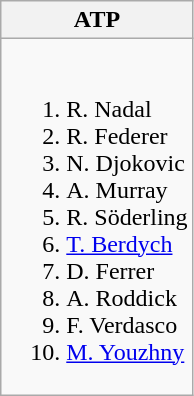<table class="wikitable">
<tr>
<th>ATP</th>
</tr>
<tr style="vertical-align: top;">
<td style="white-space: nowrap;"><br><ol><li> R. Nadal</li><li> R. Federer</li><li> N. Djokovic</li><li> A. Murray</li><li> R. Söderling</li><li> <a href='#'>T. Berdych</a></li><li> D. Ferrer</li><li> A. Roddick</li><li> F. Verdasco</li><li> <a href='#'>M. Youzhny</a></li></ol></td>
</tr>
</table>
